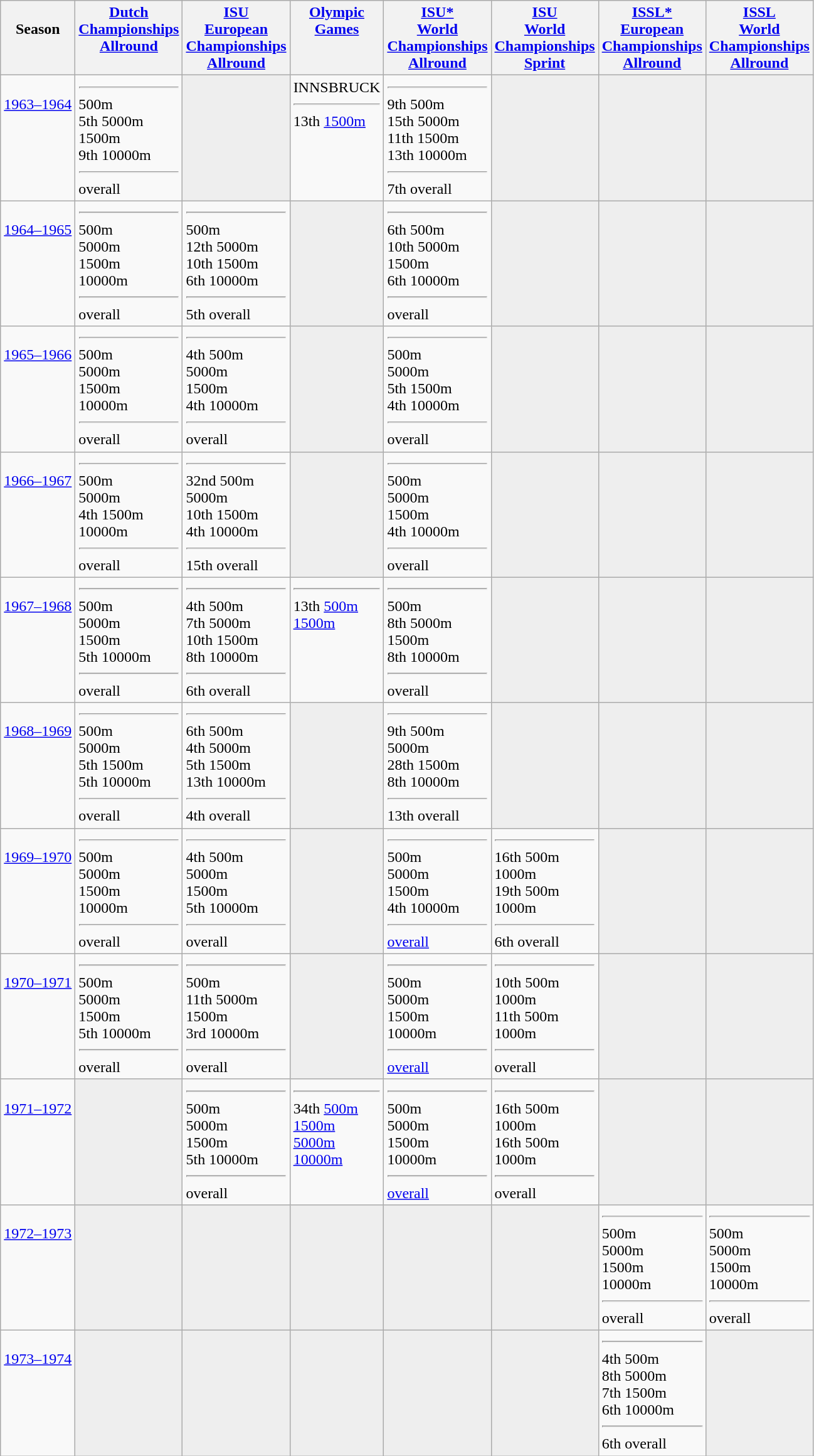<table class="wikitable">
<tr style="vertical-align: top;">
<th><br> Season</th>
<th><a href='#'>Dutch <br> Championships <br> Allround</a></th>
<th><a href='#'>ISU <br> European <br> Championships <br> Allround</a></th>
<th><a href='#'>Olympic <br> Games</a></th>
<th><a href='#'>ISU* <br> World <br> Championships <br> Allround</a></th>
<th><a href='#'>ISU <br> World <br> Championships <br> Sprint</a></th>
<th><a href='#'>ISSL* <br> European <br> Championships <br> Allround</a></th>
<th><a href='#'>ISSL <br> World <br> Championships <br> Allround</a></th>
</tr>
<tr style="vertical-align: top;">
<td><br> <a href='#'>1963–1964</a></td>
<td> <hr>  500m <br> 5th 5000m <br>  1500m <br> 9th 10000m <hr>  overall</td>
<td bgcolor=#EEEEEE></td>
<td>INNSBRUCK <hr> 13th <a href='#'>1500m</a></td>
<td> <hr> 9th 500m <br> 15th 5000m <br> 11th 1500m <br> 13th 10000m <hr> 7th overall</td>
<td bgcolor=#EEEEEE></td>
<td bgcolor=#EEEEEE></td>
<td bgcolor=#EEEEEE></td>
</tr>
<tr style="vertical-align: top;">
<td><br> <a href='#'>1964–1965</a></td>
<td> <hr>  500m <br>  5000m <br>  1500m <br>  10000m <hr>  overall</td>
<td> <hr>  500m <br> 12th 5000m <br> 10th 1500m <br> 6th 10000m <hr> 5th overall</td>
<td bgcolor=#EEEEEE></td>
<td> <hr> 6th 500m <br> 10th 5000m <br>  1500m <br> 6th 10000m <hr>  overall</td>
<td bgcolor=#EEEEEE></td>
<td bgcolor=#EEEEEE></td>
<td bgcolor=#EEEEEE></td>
</tr>
<tr style="vertical-align: top;">
<td><br> <a href='#'>1965–1966</a></td>
<td> <hr>  500m <br>  5000m <br>  1500m <br>  10000m <hr>  overall</td>
<td> <hr> 4th 500m <br>  5000m <br>  1500m <br> 4th 10000m <hr>  overall</td>
<td bgcolor=#EEEEEE></td>
<td> <hr>  500m <br>  5000m <br> 5th 1500m <br> 4th 10000m <hr>  overall</td>
<td bgcolor=#EEEEEE></td>
<td bgcolor=#EEEEEE></td>
<td bgcolor=#EEEEEE></td>
</tr>
<tr style="vertical-align: top;">
<td><br> <a href='#'>1966–1967</a></td>
<td> <hr>  500m <br>  5000m <br> 4th 1500m <br>  10000m <hr>  overall</td>
<td> <hr> 32nd 500m <br>  5000m <br> 10th 1500m <br> 4th 10000m <hr> 15th overall</td>
<td bgcolor=#EEEEEE></td>
<td> <hr>  500m <br>  5000m <br>  1500m <br> 4th 10000m <hr>  overall</td>
<td bgcolor=#EEEEEE></td>
<td bgcolor=#EEEEEE></td>
<td bgcolor=#EEEEEE></td>
</tr>
<tr style="vertical-align: top;">
<td><br> <a href='#'>1967–1968</a></td>
<td> <hr>  500m <br>  5000m <br>  1500m <br> 5th 10000m <hr>  overall</td>
<td> <hr> 4th 500m <br> 7th 5000m <br> 10th 1500m <br> 8th 10000m <hr> 6th overall</td>
<td> <hr> 13th <a href='#'>500m</a> <br>  <a href='#'>1500m</a></td>
<td> <hr>  500m <br> 8th 5000m <br>  1500m <br> 8th 10000m <hr>  overall</td>
<td bgcolor=#EEEEEE></td>
<td bgcolor=#EEEEEE></td>
<td bgcolor=#EEEEEE></td>
</tr>
<tr style="vertical-align: top;">
<td><br> <a href='#'>1968–1969</a></td>
<td> <hr>  500m <br>  5000m <br> 5th 1500m <br> 5th 10000m <hr>  overall</td>
<td> <hr> 6th 500m <br> 4th 5000m <br> 5th 1500m <br> 13th 10000m <hr> 4th overall</td>
<td bgcolor=#EEEEEE></td>
<td> <hr> 9th 500m <br>  5000m <br> 28th 1500m <br> 8th 10000m <hr> 13th overall</td>
<td bgcolor=#EEEEEE></td>
<td bgcolor=#EEEEEE></td>
<td bgcolor=#EEEEEE></td>
</tr>
<tr style="vertical-align: top;">
<td><br> <a href='#'>1969–1970</a></td>
<td> <hr>  500m <br>  5000m <br>  1500m <br>  10000m <hr>  overall</td>
<td> <hr> 4th 500m <br>  5000m <br>  1500m <br> 5th 10000m <hr>  overall</td>
<td bgcolor=#EEEEEE></td>
<td> <hr>  500m <br>  5000m <br>  1500m <br> 4th 10000m <hr>  <a href='#'>overall</a></td>
<td> <hr> 16th 500m <br>  1000m <br> 19th 500m <br>  1000m <hr> 6th overall</td>
<td bgcolor=#EEEEEE></td>
<td bgcolor=#EEEEEE></td>
</tr>
<tr style="vertical-align: top;">
<td><br> <a href='#'>1970–1971</a></td>
<td> <hr>  500m <br>  5000m <br>  1500m <br> 5th 10000m <hr>  overall</td>
<td> <hr>  500m <br> 11th 5000m <br>  1500m <br> 3rd 10000m <hr>  overall</td>
<td bgcolor=#EEEEEE></td>
<td> <hr>  500m <br>  5000m <br>  1500m <br>  10000m <hr>  <a href='#'>overall</a></td>
<td> <hr> 10th 500m <br>  1000m <br> 11th 500m <br>  1000m <hr>  overall</td>
<td bgcolor=#EEEEEE></td>
<td bgcolor=#EEEEEE></td>
</tr>
<tr style="vertical-align: top;">
<td><br> <a href='#'>1971–1972</a></td>
<td bgcolor=#EEEEEE></td>
<td> <hr>  500m <br>  5000m <br>  1500m <br> 5th 10000m <hr>  overall</td>
<td> <hr> 34th <a href='#'>500m</a> <br>  <a href='#'>1500m</a> <br>  <a href='#'>5000m</a> <br>  <a href='#'>10000m</a></td>
<td> <hr>  500m <br>  5000m <br>  1500m <br>  10000m <hr>  <a href='#'>overall</a></td>
<td> <hr> 16th 500m <br>  1000m <br> 16th 500m <br>  1000m <hr>  overall</td>
<td bgcolor=#EEEEEE></td>
<td bgcolor=#EEEEEE></td>
</tr>
<tr style="vertical-align: top;">
<td><br> <a href='#'>1972–1973</a></td>
<td bgcolor=#EEEEEE></td>
<td bgcolor=#EEEEEE></td>
<td bgcolor=#EEEEEE></td>
<td bgcolor=#EEEEEE></td>
<td bgcolor=#EEEEEE></td>
<td> <hr>  500m <br>  5000m <br>  1500m <br>  10000m <hr>  overall</td>
<td> <hr>  500m <br>  5000m <br>  1500m <br>  10000m <hr>  overall</td>
</tr>
<tr style="vertical-align: top;">
<td><br> <a href='#'>1973–1974</a></td>
<td bgcolor=#EEEEEE></td>
<td bgcolor=#EEEEEE></td>
<td bgcolor=#EEEEEE></td>
<td bgcolor=#EEEEEE></td>
<td bgcolor=#EEEEEE></td>
<td> <hr> 4th 500m <br> 8th 5000m <br> 7th 1500m <br> 6th 10000m <hr> 6th overall</td>
<td bgcolor=#EEEEEE></td>
</tr>
</table>
